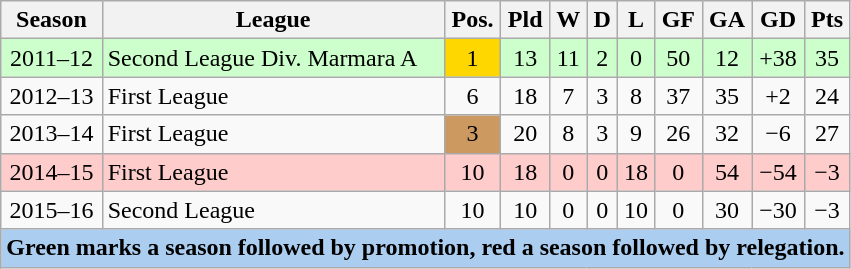<table class="wikitable">
<tr>
<th>Season</th>
<th>League</th>
<th>Pos.</th>
<th>Pld</th>
<th>W</th>
<th>D</th>
<th>L</th>
<th>GF</th>
<th>GA</th>
<th>GD</th>
<th>Pts</th>
</tr>
<tr align=center bgcolor=#cfc>
<td>2011–12</td>
<td align=left>Second League Div. Marmara A</td>
<td bgcolor=gold>1</td>
<td>13</td>
<td>11</td>
<td>2</td>
<td>0</td>
<td>50</td>
<td>12</td>
<td>+38</td>
<td>35</td>
</tr>
<tr align=center>
<td>2012–13</td>
<td align=left>First League</td>
<td>6</td>
<td>18</td>
<td>7</td>
<td>3</td>
<td>8</td>
<td>37</td>
<td>35</td>
<td>+2</td>
<td>24</td>
</tr>
<tr align=center>
<td>2013–14</td>
<td align=left>First League</td>
<td bgcolor=cc996>3</td>
<td>20</td>
<td>8</td>
<td>3</td>
<td>9</td>
<td>26</td>
<td>32</td>
<td>−6</td>
<td>27</td>
</tr>
<tr align=center bgcolor=#fcc>
<td>2014–15</td>
<td align=left>First League</td>
<td>10</td>
<td>18</td>
<td>0</td>
<td>0</td>
<td>18</td>
<td>0</td>
<td>54</td>
<td>−54</td>
<td>−3</td>
</tr>
<tr align=center>
<td>2015–16</td>
<td align=left>Second League</td>
<td>10</td>
<td>10</td>
<td>0</td>
<td>0</td>
<td>10</td>
<td>0</td>
<td>30</td>
<td>−30</td>
<td>−3</td>
</tr>
<tr bgcolor=#abcdef>
<td colspan=11 align=center><strong>Green marks a season followed by promotion, red a season followed by relegation.</strong></td>
</tr>
</table>
